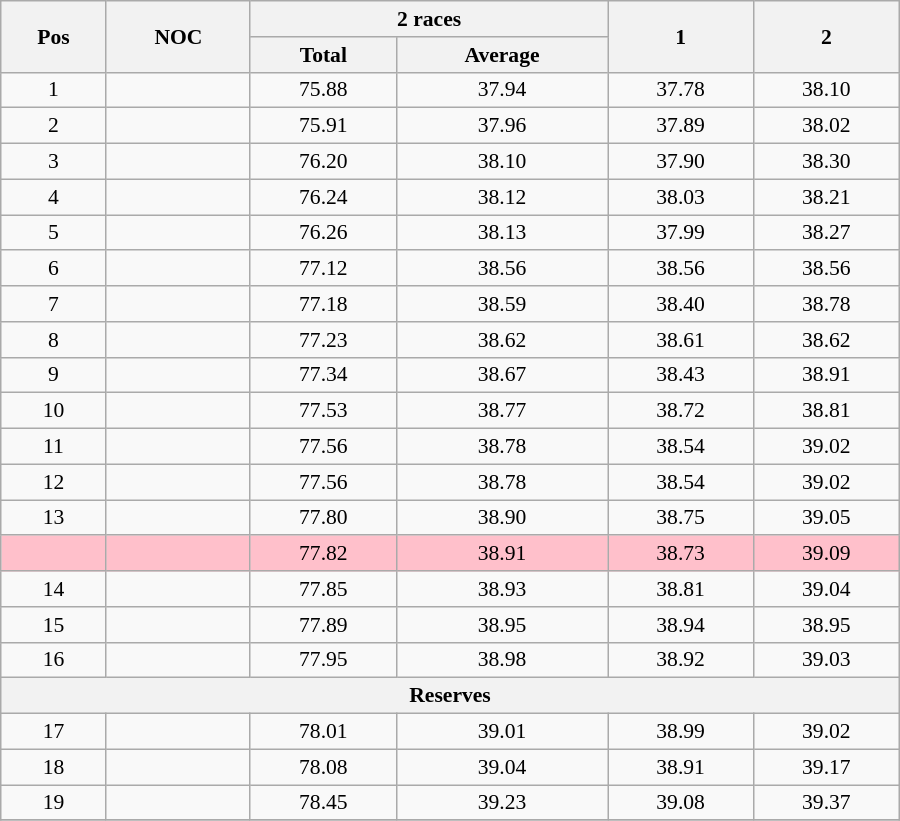<table class="wikitable" width=600 style="text-align:center; font-size:90%">
<tr>
<th rowspan=2>Pos</th>
<th rowspan=2>NOC</th>
<th colspan=2>2 races</th>
<th rowspan=2>1</th>
<th rowspan=2>2</th>
</tr>
<tr>
<th>Total</th>
<th>Average</th>
</tr>
<tr>
<td>1</td>
<td align="left"></td>
<td>75.88</td>
<td>37.94</td>
<td>37.78</td>
<td>38.10</td>
</tr>
<tr>
<td>2</td>
<td align="left"></td>
<td>75.91</td>
<td>37.96</td>
<td>37.89</td>
<td>38.02</td>
</tr>
<tr>
<td>3</td>
<td align="left"></td>
<td>76.20</td>
<td>38.10</td>
<td>37.90</td>
<td>38.30</td>
</tr>
<tr>
<td>4</td>
<td align="left"></td>
<td>76.24</td>
<td>38.12</td>
<td>38.03</td>
<td>38.21</td>
</tr>
<tr>
<td>5</td>
<td align="left"></td>
<td>76.26</td>
<td>38.13</td>
<td>37.99</td>
<td>38.27</td>
</tr>
<tr>
<td>6</td>
<td align="left"></td>
<td>77.12</td>
<td>38.56</td>
<td>38.56</td>
<td>38.56</td>
</tr>
<tr>
<td>7</td>
<td align="left"></td>
<td>77.18</td>
<td>38.59</td>
<td>38.40</td>
<td>38.78</td>
</tr>
<tr>
<td>8</td>
<td align="left"></td>
<td>77.23</td>
<td>38.62</td>
<td>38.61</td>
<td>38.62</td>
</tr>
<tr>
<td>9</td>
<td align="left"></td>
<td>77.34</td>
<td>38.67</td>
<td>38.43</td>
<td>38.91</td>
</tr>
<tr>
<td>10</td>
<td align="left"></td>
<td>77.53</td>
<td>38.77</td>
<td>38.72</td>
<td>38.81</td>
</tr>
<tr>
<td>11</td>
<td align="left"></td>
<td>77.56</td>
<td>38.78</td>
<td>38.54</td>
<td>39.02</td>
</tr>
<tr>
<td>12</td>
<td align="left"></td>
<td>77.56</td>
<td>38.78</td>
<td>38.54</td>
<td>39.02</td>
</tr>
<tr>
<td>13</td>
<td align="left"></td>
<td>77.80</td>
<td>38.90</td>
<td>38.75</td>
<td>39.05</td>
</tr>
<tr bgcolor=#FFC0CB>
<td></td>
<td align="left"></td>
<td>77.82</td>
<td>38.91</td>
<td>38.73</td>
<td>39.09</td>
</tr>
<tr>
<td>14</td>
<td align="left"></td>
<td>77.85</td>
<td>38.93</td>
<td>38.81</td>
<td>39.04</td>
</tr>
<tr>
<td>15</td>
<td align="left"></td>
<td>77.89</td>
<td>38.95</td>
<td>38.94</td>
<td>38.95</td>
</tr>
<tr>
<td>16</td>
<td align="left"></td>
<td>77.95</td>
<td>38.98</td>
<td>38.92</td>
<td>39.03</td>
</tr>
<tr>
<th colspan=6>Reserves</th>
</tr>
<tr>
<td>17</td>
<td align="left"></td>
<td>78.01</td>
<td>39.01</td>
<td>38.99</td>
<td>39.02</td>
</tr>
<tr>
<td>18</td>
<td align="left"></td>
<td>78.08</td>
<td>39.04</td>
<td>38.91</td>
<td>39.17</td>
</tr>
<tr>
<td>19</td>
<td align="left"></td>
<td>78.45</td>
<td>39.23</td>
<td>39.08</td>
<td>39.37</td>
</tr>
<tr>
</tr>
</table>
